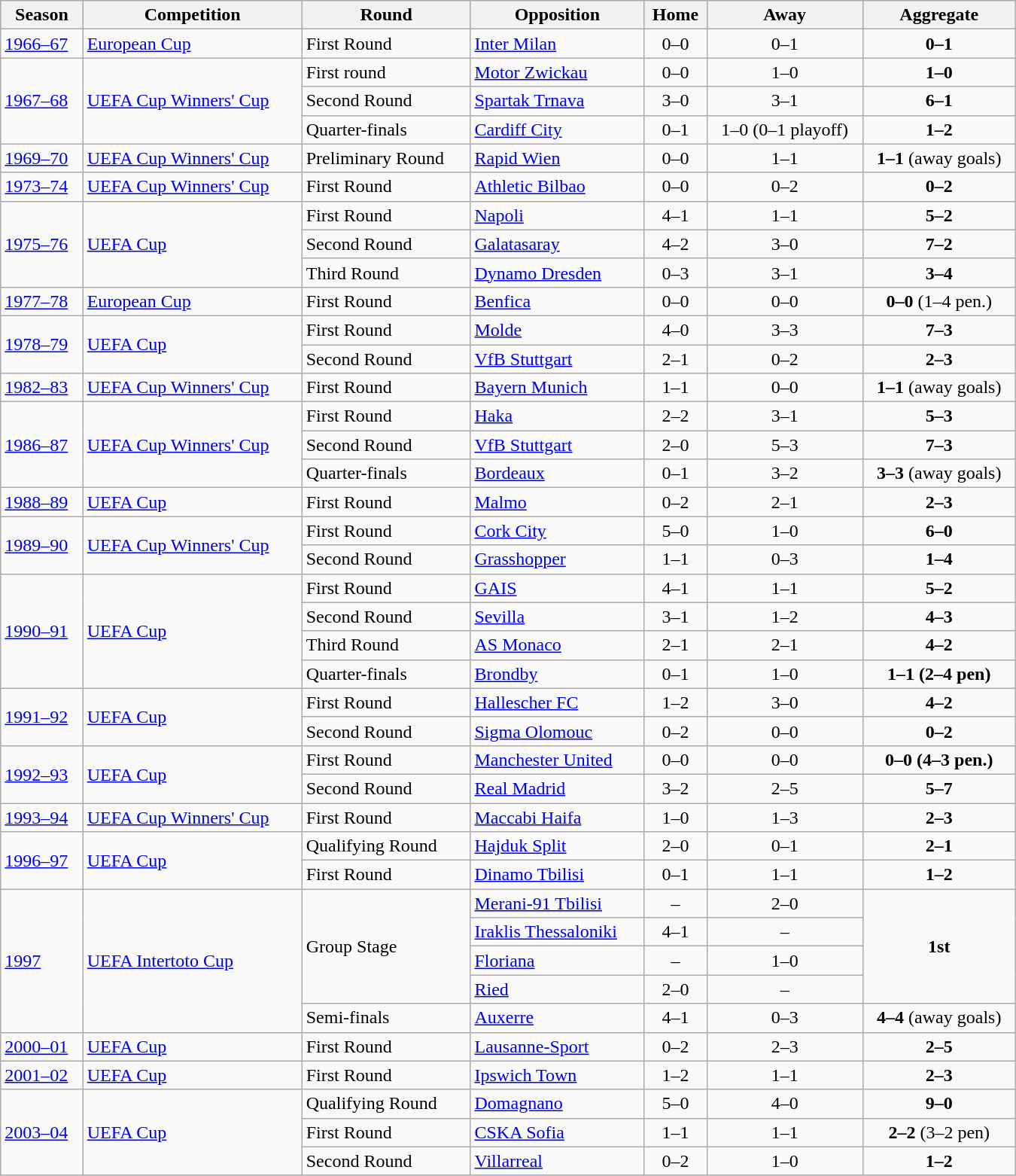<table class="wikitable collapsible" width="900">
<tr>
<th>Season</th>
<th>Competition</th>
<th>Round</th>
<th>Opposition</th>
<th>Home</th>
<th>Away</th>
<th>Aggregate</th>
</tr>
<tr>
<td><a href='#'>1966–67</a></td>
<td><a href='#'>European Cup</a></td>
<td>First Round</td>
<td> <a href='#'>Inter Milan</a></td>
<td style="text-align:center;">0–0</td>
<td style="text-align:center;">0–1</td>
<td style="text-align:center;"><strong>0–1</strong></td>
</tr>
<tr>
<td rowspan="3"><a href='#'>1967–68</a></td>
<td rowspan="3"><a href='#'>UEFA Cup Winners' Cup</a></td>
<td>First round</td>
<td> <a href='#'>Motor Zwickau</a></td>
<td style="text-align:center;">0–0</td>
<td style="text-align:center;">1–0</td>
<td style="text-align:center;"><strong>1–0</strong></td>
</tr>
<tr>
<td>Second Round</td>
<td> <a href='#'>Spartak Trnava</a></td>
<td style="text-align:center;">3–0</td>
<td style="text-align:center;">3–1</td>
<td style="text-align:center;"><strong>6–1</strong></td>
</tr>
<tr>
<td>Quarter-finals</td>
<td> <a href='#'>Cardiff City</a></td>
<td style="text-align:center;">0–1</td>
<td style="text-align:center;">1–0 (0–1 playoff)</td>
<td style="text-align:center;"><strong>1–2</strong></td>
</tr>
<tr>
<td><a href='#'>1969–70</a></td>
<td><a href='#'>UEFA Cup Winners' Cup</a></td>
<td>Preliminary Round</td>
<td> <a href='#'>Rapid Wien</a></td>
<td style="text-align:center;">0–0</td>
<td style="text-align:center;">1–1</td>
<td style="text-align:center;"><strong>1–1</strong> (away goals)</td>
</tr>
<tr>
<td><a href='#'>1973–74</a></td>
<td><a href='#'>UEFA Cup Winners' Cup</a></td>
<td>First Round</td>
<td> <a href='#'>Athletic Bilbao</a></td>
<td style="text-align:center;">0–0</td>
<td style="text-align:center;">0–2</td>
<td style="text-align:center;"><strong>0–2</strong></td>
</tr>
<tr>
<td rowspan="3"><a href='#'>1975–76</a></td>
<td rowspan="3"><a href='#'>UEFA Cup</a></td>
<td>First Round</td>
<td> <a href='#'>Napoli</a></td>
<td style="text-align:center;">4–1</td>
<td style="text-align:center;">1–1</td>
<td style="text-align:center;"><strong>5–2</strong></td>
</tr>
<tr>
<td>Second Round</td>
<td> <a href='#'>Galatasaray</a></td>
<td style="text-align:center;">4–2</td>
<td style="text-align:center;">3–0</td>
<td style="text-align:center;"><strong>7–2</strong></td>
</tr>
<tr>
<td>Third Round</td>
<td> <a href='#'>Dynamo Dresden</a></td>
<td style="text-align:center;">0–3</td>
<td style="text-align:center;">3–1</td>
<td style="text-align:center;"><strong>3–4</strong></td>
</tr>
<tr>
<td><a href='#'>1977–78</a></td>
<td><a href='#'>European Cup</a></td>
<td>First Round</td>
<td> <a href='#'>Benfica</a></td>
<td style="text-align:center;">0–0</td>
<td style="text-align:center;">0–0</td>
<td style="text-align:center;"><strong>0–0</strong> (1–4 pen.)</td>
</tr>
<tr>
<td rowspan="2"><a href='#'>1978–79</a></td>
<td rowspan="2"><a href='#'>UEFA Cup</a></td>
<td>First Round</td>
<td> <a href='#'>Molde</a></td>
<td style="text-align:center;">4–0</td>
<td style="text-align:center;">3–3</td>
<td style="text-align:center;"><strong>7–3</strong></td>
</tr>
<tr>
<td>Second Round</td>
<td> <a href='#'>VfB Stuttgart</a></td>
<td style="text-align:center;">2–1</td>
<td style="text-align:center;">0–2</td>
<td style="text-align:center;"><strong>2–3</strong></td>
</tr>
<tr>
<td><a href='#'>1982–83</a></td>
<td><a href='#'>UEFA Cup Winners' Cup</a></td>
<td>First Round</td>
<td> <a href='#'>Bayern Munich</a></td>
<td style="text-align:center;">1–1</td>
<td style="text-align:center;">0–0</td>
<td style="text-align:center;"><strong>1–1</strong> (away goals)</td>
</tr>
<tr>
<td rowspan="3"><a href='#'>1986–87</a></td>
<td rowspan="3"><a href='#'>UEFA Cup Winners' Cup</a></td>
<td>First Round</td>
<td> <a href='#'>Haka</a></td>
<td style="text-align:center;">2–2</td>
<td style="text-align:center;">3–1</td>
<td style="text-align:center;"><strong>5–3</strong></td>
</tr>
<tr>
<td>Second Round</td>
<td> <a href='#'>VfB Stuttgart</a></td>
<td style="text-align:center;">2–0</td>
<td style="text-align:center;">5–3</td>
<td style="text-align:center;"><strong>7–3</strong></td>
</tr>
<tr>
<td>Quarter-finals</td>
<td> <a href='#'>Bordeaux</a></td>
<td style="text-align:center;">0–1</td>
<td style="text-align:center;">3–2</td>
<td style="text-align:center;"><strong>3–3</strong> (away goals)</td>
</tr>
<tr>
<td><a href='#'>1988–89</a></td>
<td><a href='#'>UEFA Cup</a></td>
<td>First Round</td>
<td> <a href='#'>Malmo</a></td>
<td style="text-align:center;">0–2</td>
<td style="text-align:center;">2–1</td>
<td style="text-align:center;"><strong>2–3</strong></td>
</tr>
<tr>
<td rowspan="2"><a href='#'>1989–90</a></td>
<td rowspan="2"><a href='#'>UEFA Cup Winners' Cup</a></td>
<td>First Round</td>
<td> <a href='#'>Cork City</a></td>
<td style="text-align:center;">5–0</td>
<td style="text-align:center;">1–0</td>
<td style="text-align:center;"><strong>6–0</strong></td>
</tr>
<tr>
<td>Second Round</td>
<td> <a href='#'>Grasshopper</a></td>
<td style="text-align:center;">1–1</td>
<td style="text-align:center;">0–3</td>
<td style="text-align:center;"><strong>1–4</strong></td>
</tr>
<tr>
<td rowspan="4"><a href='#'>1990–91</a></td>
<td rowspan="4"><a href='#'>UEFA Cup</a></td>
<td>First Round</td>
<td> <a href='#'>GAIS</a></td>
<td style="text-align:center;">4–1</td>
<td style="text-align:center;">1–1</td>
<td style="text-align:center;"><strong>5–2</strong></td>
</tr>
<tr>
<td>Second Round</td>
<td> <a href='#'>Sevilla</a></td>
<td style="text-align:center;">3–1</td>
<td style="text-align:center;">1–2</td>
<td style="text-align:center;"><strong>4–3</strong></td>
</tr>
<tr>
<td>Third Round</td>
<td> <a href='#'>AS Monaco</a></td>
<td style="text-align:center;">2–1</td>
<td style="text-align:center;">2–1</td>
<td style="text-align:center;"><strong>4–2</strong></td>
</tr>
<tr>
<td>Quarter-finals</td>
<td> <a href='#'>Brondby</a></td>
<td style="text-align:center;">0–1</td>
<td style="text-align:center;">1–0</td>
<td style="text-align:center;"><strong>1–1 (2–4 pen)</strong></td>
</tr>
<tr>
<td rowspan="2"><a href='#'>1991–92</a></td>
<td rowspan="2"><a href='#'>UEFA Cup</a></td>
<td>First Round</td>
<td> <a href='#'>Hallescher FC</a></td>
<td style="text-align:center;">1–2</td>
<td style="text-align:center;">3–0</td>
<td style="text-align:center;"><strong>4–2</strong></td>
</tr>
<tr>
<td>Second Round</td>
<td> <a href='#'>Sigma Olomouc</a></td>
<td style="text-align:center;">0–2</td>
<td style="text-align:center;">0–0</td>
<td style="text-align:center;"><strong>0–2</strong></td>
</tr>
<tr>
<td rowspan="2"><a href='#'>1992–93</a></td>
<td rowspan="2"><a href='#'>UEFA Cup</a></td>
<td>First Round</td>
<td> <a href='#'>Manchester United</a></td>
<td style="text-align:center;">0–0</td>
<td style="text-align:center;">0–0</td>
<td style="text-align:center;"><strong>0–0 (4–3 pen.)</strong></td>
</tr>
<tr>
<td>Second Round</td>
<td> <a href='#'>Real Madrid</a></td>
<td style="text-align:center;">3–2</td>
<td style="text-align:center;">2–5</td>
<td style="text-align:center;"><strong>5–7</strong></td>
</tr>
<tr>
<td><a href='#'>1993–94</a></td>
<td><a href='#'>UEFA Cup Winners' Cup</a></td>
<td>First Round</td>
<td> <a href='#'>Maccabi Haifa</a></td>
<td style="text-align:center;">1–0</td>
<td style="text-align:center;">1–3</td>
<td style="text-align:center;"><strong>2–3</strong></td>
</tr>
<tr>
<td rowspan="2"><a href='#'>1996–97</a></td>
<td rowspan="2"><a href='#'>UEFA Cup</a></td>
<td>Qualifying Round</td>
<td> <a href='#'>Hajduk Split</a></td>
<td style="text-align:center;">2–0</td>
<td style="text-align:center;">0–1</td>
<td style="text-align:center;"><strong>2–1</strong></td>
</tr>
<tr>
<td>First Round</td>
<td> <a href='#'>Dinamo Tbilisi</a></td>
<td style="text-align:center;">0–1</td>
<td style="text-align:center;">1–1</td>
<td style="text-align:center;"><strong>1–2</strong></td>
</tr>
<tr>
<td rowspan="5"><a href='#'>1997</a></td>
<td rowspan="5"><a href='#'>UEFA Intertoto Cup</a></td>
<td rowspan="4">Group Stage</td>
<td> <a href='#'>Merani-91 Tbilisi</a></td>
<td style="text-align:center;">–</td>
<td style="text-align:center;">2–0</td>
<td rowspan="4" style="text-align:center;"><strong>1st</strong></td>
</tr>
<tr>
<td> <a href='#'>Iraklis Thessaloniki</a></td>
<td style="text-align:center;">4–1</td>
<td style="text-align:center;">–</td>
</tr>
<tr>
<td> <a href='#'>Floriana</a></td>
<td style="text-align:center;">–</td>
<td style="text-align:center;">1–0</td>
</tr>
<tr>
<td> <a href='#'>Ried</a></td>
<td style="text-align:center;">2–0</td>
<td style="text-align:center;">–</td>
</tr>
<tr>
<td>Semi-finals</td>
<td> <a href='#'>Auxerre</a></td>
<td style="text-align:center;">4–1</td>
<td style="text-align:center;">0–3</td>
<td style="text-align:center;"><strong>4–4</strong> (away goals)</td>
</tr>
<tr>
<td><a href='#'>2000–01</a></td>
<td><a href='#'>UEFA Cup</a></td>
<td>First Round</td>
<td> <a href='#'>Lausanne-Sport</a></td>
<td style="text-align:center;">0–2</td>
<td style="text-align:center;">2–3</td>
<td style="text-align:center;"><strong>2–5</strong></td>
</tr>
<tr>
<td><a href='#'>2001–02</a></td>
<td><a href='#'>UEFA Cup</a></td>
<td>First Round</td>
<td> <a href='#'>Ipswich Town</a></td>
<td style="text-align:center;">1–2</td>
<td style="text-align:center;">1–1</td>
<td style="text-align:center;"><strong>2–3</strong></td>
</tr>
<tr>
<td rowspan="3"><a href='#'>2003–04</a></td>
<td rowspan="3"><a href='#'>UEFA Cup</a></td>
<td>Qualifying Round</td>
<td> <a href='#'>Domagnano</a></td>
<td style="text-align:center;">5–0</td>
<td style="text-align:center;">4–0</td>
<td style="text-align:center;"><strong>9–0</strong></td>
</tr>
<tr>
<td>First Round</td>
<td> <a href='#'>CSKA Sofia</a></td>
<td style="text-align:center;">1–1</td>
<td style="text-align:center;">1–1</td>
<td style="text-align:center;"><strong>2–2</strong> (3–2 pen)</td>
</tr>
<tr>
<td>Second Round</td>
<td> <a href='#'>Villarreal</a></td>
<td style="text-align:center;">0–2</td>
<td style="text-align:center;">1–0</td>
<td style="text-align:center;"><strong>1–2</strong></td>
</tr>
</table>
